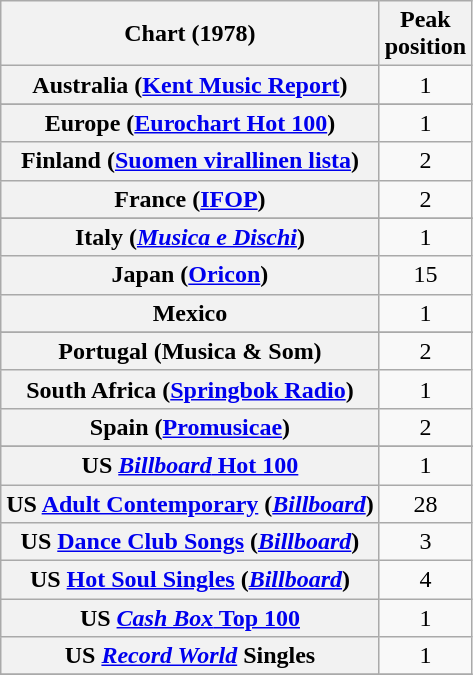<table class="wikitable sortable plainrowheaders" style="text-align:center">
<tr>
<th>Chart (1978)</th>
<th>Peak<br>position</th>
</tr>
<tr>
<th scope="row">Australia (<a href='#'>Kent Music Report</a>)</th>
<td>1</td>
</tr>
<tr>
</tr>
<tr>
</tr>
<tr>
</tr>
<tr>
</tr>
<tr>
</tr>
<tr>
<th scope="row">Europe (<a href='#'>Eurochart Hot 100</a>)</th>
<td>1</td>
</tr>
<tr>
<th scope="row">Finland (<a href='#'>Suomen virallinen lista</a>)</th>
<td>2</td>
</tr>
<tr>
<th scope="row">France (<a href='#'>IFOP</a>)</th>
<td>2</td>
</tr>
<tr>
</tr>
<tr>
<th scope="row">Italy (<em><a href='#'>Musica e Dischi</a></em>)</th>
<td>1</td>
</tr>
<tr>
<th scope="row">Japan (<a href='#'>Oricon</a>)</th>
<td>15</td>
</tr>
<tr>
<th scope="row">Mexico</th>
<td>1</td>
</tr>
<tr>
</tr>
<tr>
</tr>
<tr>
</tr>
<tr>
</tr>
<tr>
<th scope="row">Portugal (Musica & Som)</th>
<td>2</td>
</tr>
<tr>
<th scope="row">South Africa (<a href='#'>Springbok Radio</a>)</th>
<td>1</td>
</tr>
<tr>
<th scope="row">Spain (<a href='#'>Promusicae</a>)</th>
<td>2</td>
</tr>
<tr>
</tr>
<tr>
</tr>
<tr>
</tr>
<tr>
<th scope="row">US <a href='#'><em>Billboard</em> Hot 100</a></th>
<td>1</td>
</tr>
<tr>
<th scope="row">US <a href='#'>Adult Contemporary</a> (<em><a href='#'>Billboard</a></em>)</th>
<td>28</td>
</tr>
<tr>
<th scope="row">US <a href='#'>Dance Club Songs</a> (<em><a href='#'>Billboard</a></em>)</th>
<td>3</td>
</tr>
<tr>
<th scope="row">US <a href='#'>Hot Soul Singles</a> (<em><a href='#'>Billboard</a></em>)</th>
<td>4</td>
</tr>
<tr>
<th scope="row">US <a href='#'><em>Cash Box</em> Top 100</a></th>
<td>1</td>
</tr>
<tr>
<th scope="row">US <em><a href='#'>Record World</a></em> Singles</th>
<td>1</td>
</tr>
<tr>
</tr>
</table>
